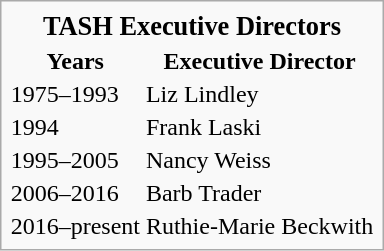<table class="infobox">
<tr>
<th colspan=2 style="text-align:center; font-size:110%">TASH Executive Directors</th>
</tr>
<tr>
<th>Years</th>
<th>Executive Director</th>
</tr>
<tr>
<td>1975–1993</td>
<td>Liz Lindley</td>
</tr>
<tr>
<td>1994</td>
<td>Frank Laski</td>
</tr>
<tr>
<td>1995–2005</td>
<td>Nancy Weiss</td>
</tr>
<tr>
<td>2006–2016</td>
<td>Barb Trader</td>
</tr>
<tr>
<td>2016–present</td>
<td>Ruthie-Marie Beckwith</td>
</tr>
</table>
